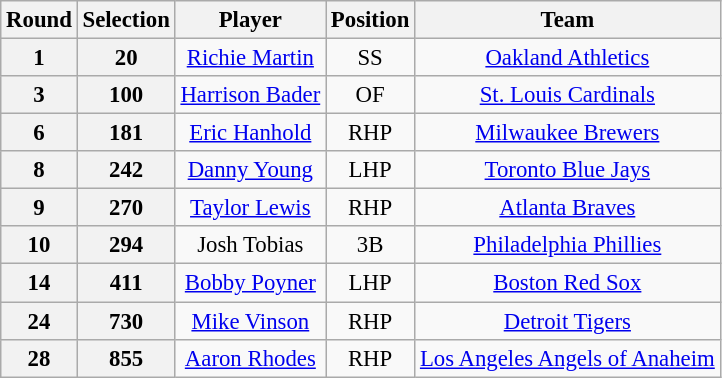<table class="wikitable" style="font-size: 95%;">
<tr>
<th>Round</th>
<th>Selection</th>
<th>Player</th>
<th>Position</th>
<th>Team</th>
</tr>
<tr>
<th>1</th>
<th>20</th>
<td align="center"><a href='#'>Richie Martin</a></td>
<td align="center">SS</td>
<td align="center"><a href='#'>Oakland Athletics</a></td>
</tr>
<tr>
<th>3</th>
<th>100</th>
<td align="center"><a href='#'>Harrison Bader</a></td>
<td align="center">OF</td>
<td align="center"><a href='#'>St. Louis Cardinals</a></td>
</tr>
<tr>
<th>6</th>
<th>181</th>
<td align="center"><a href='#'>Eric Hanhold</a></td>
<td align="center">RHP</td>
<td align="center"><a href='#'>Milwaukee Brewers</a></td>
</tr>
<tr>
<th>8</th>
<th>242</th>
<td align="center"><a href='#'>Danny Young</a></td>
<td align="center">LHP</td>
<td align="center"><a href='#'>Toronto Blue Jays</a></td>
</tr>
<tr>
<th>9</th>
<th>270</th>
<td align="center"><a href='#'>Taylor Lewis</a></td>
<td align="center">RHP</td>
<td align="center"><a href='#'>Atlanta Braves</a></td>
</tr>
<tr>
<th>10</th>
<th>294</th>
<td align="center">Josh Tobias</td>
<td align="center">3B</td>
<td align="center"><a href='#'>Philadelphia Phillies</a></td>
</tr>
<tr>
<th>14</th>
<th>411</th>
<td align="center"><a href='#'>Bobby Poyner</a></td>
<td align="center">LHP</td>
<td align="center"><a href='#'>Boston Red Sox</a></td>
</tr>
<tr>
<th>24</th>
<th>730</th>
<td align="center"><a href='#'>Mike Vinson</a></td>
<td align="center">RHP</td>
<td align="center"><a href='#'>Detroit Tigers</a></td>
</tr>
<tr>
<th>28</th>
<th>855</th>
<td align="center"><a href='#'>Aaron Rhodes</a></td>
<td align="center">RHP</td>
<td align="center"><a href='#'>Los Angeles Angels of Anaheim</a></td>
</tr>
</table>
